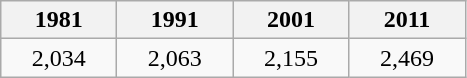<table class="wikitable">
<tr>
<th>1981</th>
<th>1991</th>
<th>2001</th>
<th>2011</th>
</tr>
<tr align="center">
<td width=70px>2,034</td>
<td width=70px>2,063</td>
<td width=70px>2,155</td>
<td width=70px>2,469</td>
</tr>
</table>
